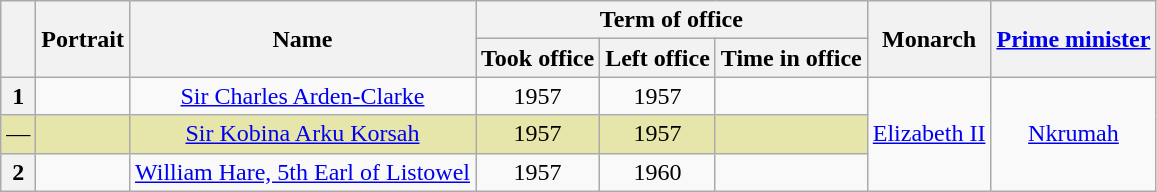<table class="wikitable" style="text-align:center">
<tr>
<th rowspan="2"></th>
<th rowspan="2">Portrait</th>
<th rowspan="2">Name<br></th>
<th colspan="3">Term of office</th>
<th rowspan="2">Monarch</th>
<th rowspan="2"><a href='#'>Prime minister</a></th>
</tr>
<tr>
<th>Took office</th>
<th>Left office</th>
<th>Time in office</th>
</tr>
<tr>
<th>1</th>
<td></td>
<td><a href='#'>Sir Charles Arden-Clarke</a><br></td>
<td> 1957</td>
<td> 1957</td>
<td></td>
<td rowspan=3><a href='#'>Elizabeth II</a></td>
<td rowspan=3><a href='#'>Nkrumah</a></td>
</tr>
<tr style="background:#e6e6aa;">
<td>—</td>
<td></td>
<td><a href='#'>Sir Kobina Arku Korsah</a><br></td>
<td> 1957</td>
<td> 1957</td>
<td></td>
</tr>
<tr>
<th>2</th>
<td></td>
<td><a href='#'>William Hare, 5th Earl of Listowel</a><br></td>
<td> 1957</td>
<td> 1960</td>
<td></td>
</tr>
</table>
